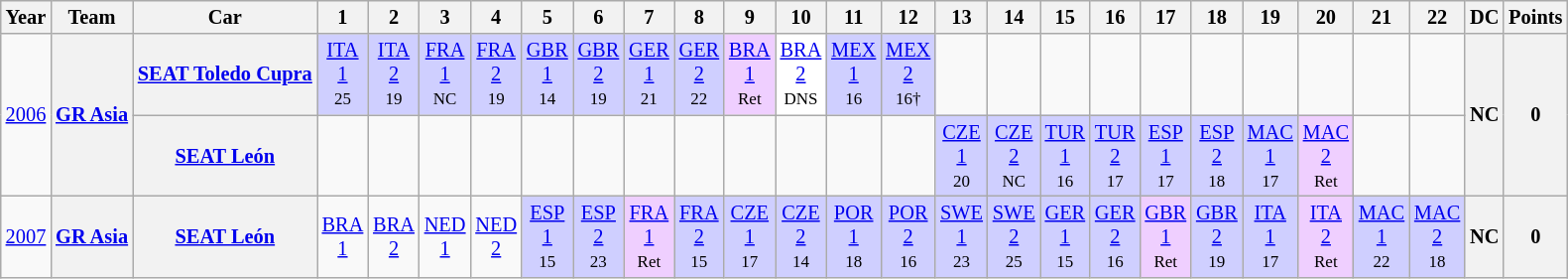<table class="wikitable" style="text-align:center; font-size:85%">
<tr>
<th>Year</th>
<th>Team</th>
<th>Car</th>
<th>1</th>
<th>2</th>
<th>3</th>
<th>4</th>
<th>5</th>
<th>6</th>
<th>7</th>
<th>8</th>
<th>9</th>
<th>10</th>
<th>11</th>
<th>12</th>
<th>13</th>
<th>14</th>
<th>15</th>
<th>16</th>
<th>17</th>
<th>18</th>
<th>19</th>
<th>20</th>
<th>21</th>
<th>22</th>
<th>DC</th>
<th>Points</th>
</tr>
<tr>
<td rowspan=2><a href='#'>2006</a></td>
<th rowspan=2><a href='#'>GR Asia</a></th>
<th><a href='#'>SEAT Toledo Cupra</a></th>
<td style="background:#cfcfff;"><a href='#'>ITA<br>1</a><br><small>25</small></td>
<td style="background:#cfcfff;"><a href='#'>ITA<br>2</a><br><small>19</small></td>
<td style="background:#cfcfff;"><a href='#'>FRA<br>1</a><br><small>NC</small></td>
<td style="background:#cfcfff;"><a href='#'>FRA<br>2</a><br><small>19</small></td>
<td style="background:#cfcfff;"><a href='#'>GBR<br>1</a><br><small>14</small></td>
<td style="background:#cfcfff;"><a href='#'>GBR<br>2</a><br><small>19</small></td>
<td style="background:#cfcfff;"><a href='#'>GER<br>1</a><br><small>21</small></td>
<td style="background:#cfcfff;"><a href='#'>GER<br>2</a><br><small>22</small></td>
<td style="background:#efcfff;"><a href='#'>BRA<br>1</a><br><small>Ret</small></td>
<td style="background:#ffffff;"><a href='#'>BRA<br>2</a><br><small>DNS</small></td>
<td style="background:#cfcfff;"><a href='#'>MEX<br>1</a><br><small>16</small></td>
<td style="background:#cfcfff;"><a href='#'>MEX<br>2</a><br><small>16†</small></td>
<td></td>
<td></td>
<td></td>
<td></td>
<td></td>
<td></td>
<td></td>
<td></td>
<td></td>
<td></td>
<th rowspan=2>NC</th>
<th rowspan=2>0</th>
</tr>
<tr>
<th><a href='#'>SEAT León</a></th>
<td></td>
<td></td>
<td></td>
<td></td>
<td></td>
<td></td>
<td></td>
<td></td>
<td></td>
<td></td>
<td></td>
<td></td>
<td style="background:#cfcfff;"><a href='#'>CZE<br>1</a><br><small>20</small></td>
<td style="background:#cfcfff;"><a href='#'>CZE<br>2</a><br><small>NC</small></td>
<td style="background:#cfcfff;"><a href='#'>TUR<br>1</a><br><small>16</small></td>
<td style="background:#cfcfff;"><a href='#'>TUR<br>2</a><br><small>17</small></td>
<td style="background:#cfcfff;"><a href='#'>ESP<br>1</a><br><small>17</small></td>
<td style="background:#cfcfff;"><a href='#'>ESP<br>2</a><br><small>18</small></td>
<td style="background:#cfcfff;"><a href='#'>MAC<br>1</a><br><small>17</small></td>
<td style="background:#efcfff;"><a href='#'>MAC<br>2</a><br><small>Ret</small></td>
<td></td>
<td></td>
</tr>
<tr>
<td><a href='#'>2007</a></td>
<th><a href='#'>GR Asia</a></th>
<th><a href='#'>SEAT León</a></th>
<td><a href='#'>BRA<br>1</a></td>
<td><a href='#'>BRA<br>2</a></td>
<td><a href='#'>NED<br>1</a></td>
<td><a href='#'>NED<br>2</a></td>
<td style="background:#cfcfff;"><a href='#'>ESP<br>1</a><br><small>15</small></td>
<td style="background:#cfcfff;"><a href='#'>ESP<br>2</a><br><small>23</small></td>
<td style="background:#efcfff;"><a href='#'>FRA<br>1</a><br><small>Ret</small></td>
<td style="background:#cfcfff;"><a href='#'>FRA<br>2</a><br><small>15</small></td>
<td style="background:#cfcfff;"><a href='#'>CZE<br>1</a><br><small>17</small></td>
<td style="background:#cfcfff;"><a href='#'>CZE<br>2</a><br><small>14</small></td>
<td style="background:#cfcfff;"><a href='#'>POR<br>1</a><br><small>18</small></td>
<td style="background:#cfcfff;"><a href='#'>POR<br>2</a><br><small>16</small></td>
<td style="background:#cfcfff;"><a href='#'>SWE<br>1</a><br><small>23</small></td>
<td style="background:#cfcfff;"><a href='#'>SWE<br>2</a><br><small>25</small></td>
<td style="background:#cfcfff;"><a href='#'>GER<br>1</a><br><small>15</small></td>
<td style="background:#cfcfff;"><a href='#'>GER<br>2</a><br><small>16</small></td>
<td style="background:#efcfff;"><a href='#'>GBR<br>1</a><br><small>Ret</small></td>
<td style="background:#cfcfff;"><a href='#'>GBR<br>2</a><br><small>19</small></td>
<td style="background:#cfcfff;"><a href='#'>ITA<br>1</a><br><small>17</small></td>
<td style="background:#efcfff;"><a href='#'>ITA<br>2</a><br><small>Ret</small></td>
<td style="background:#cfcfff;"><a href='#'>MAC<br>1</a><br><small>22</small></td>
<td style="background:#cfcfff;"><a href='#'>MAC<br>2</a><br><small>18</small></td>
<th>NC</th>
<th>0</th>
</tr>
</table>
